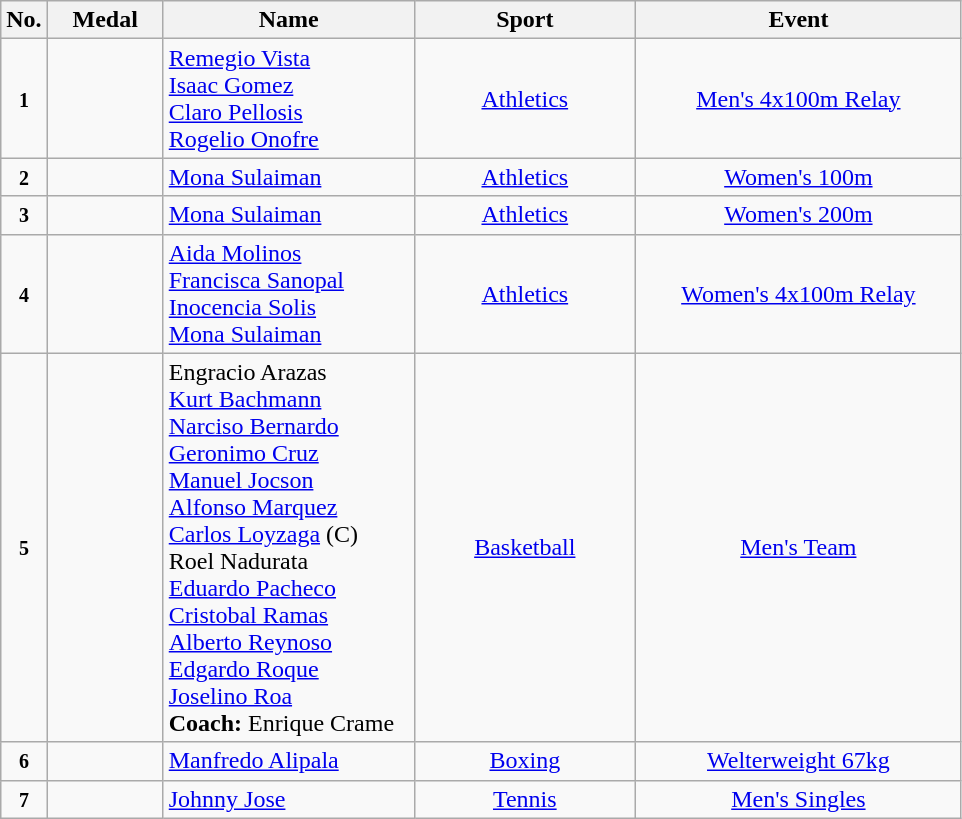<table class="wikitable" style="font-size:100%; text-align:center;">
<tr>
<th width="10">No.</th>
<th width="70">Medal</th>
<th width="160">Name</th>
<th width="140">Sport</th>
<th width="210">Event</th>
</tr>
<tr>
<td><small><strong>1</strong></small></td>
<td></td>
<td align=left><a href='#'>Remegio Vista</a><br><a href='#'>Isaac Gomez</a><br><a href='#'>Claro Pellosis</a><br><a href='#'>Rogelio Onofre</a></td>
<td> <a href='#'>Athletics</a></td>
<td><a href='#'>Men's 4x100m Relay</a></td>
</tr>
<tr>
<td><small><strong>2</strong></small></td>
<td></td>
<td align=left><a href='#'>Mona Sulaiman</a></td>
<td> <a href='#'>Athletics</a></td>
<td><a href='#'>Women's 100m</a></td>
</tr>
<tr>
<td><small><strong>3</strong></small></td>
<td></td>
<td align=left><a href='#'>Mona Sulaiman</a></td>
<td> <a href='#'>Athletics</a></td>
<td><a href='#'>Women's 200m</a></td>
</tr>
<tr>
<td><small><strong>4</strong></small></td>
<td></td>
<td align=left><a href='#'>Aida Molinos</a><br><a href='#'>Francisca Sanopal</a><br><a href='#'>Inocencia Solis</a><br><a href='#'>Mona Sulaiman</a></td>
<td> <a href='#'>Athletics</a></td>
<td><a href='#'>Women's 4x100m Relay</a></td>
</tr>
<tr>
<td><small><strong>5</strong></small></td>
<td></td>
<td align=left>Engracio Arazas<br><a href='#'>Kurt Bachmann</a><br><a href='#'>Narciso Bernardo</a><br><a href='#'>Geronimo Cruz</a><br><a href='#'>Manuel Jocson</a><br><a href='#'>Alfonso Marquez</a><br><a href='#'>Carlos Loyzaga</a> (C)<br>Roel Nadurata<br><a href='#'>Eduardo Pacheco</a><br><a href='#'>Cristobal Ramas</a><br><a href='#'>Alberto Reynoso</a><br><a href='#'>Edgardo Roque</a><br><a href='#'>Joselino Roa</a><br><strong>Coach:</strong> Enrique Crame</td>
<td> <a href='#'>Basketball</a></td>
<td><a href='#'>Men's Team</a></td>
</tr>
<tr>
<td><small><strong>6</strong></small></td>
<td></td>
<td align=left><a href='#'>Manfredo Alipala</a></td>
<td> <a href='#'>Boxing</a></td>
<td><a href='#'>Welterweight 67kg</a></td>
</tr>
<tr>
<td><small><strong>7</strong></small></td>
<td></td>
<td align=left><a href='#'>Johnny Jose</a></td>
<td> <a href='#'>Tennis</a></td>
<td><a href='#'>Men's Singles</a></td>
</tr>
</table>
